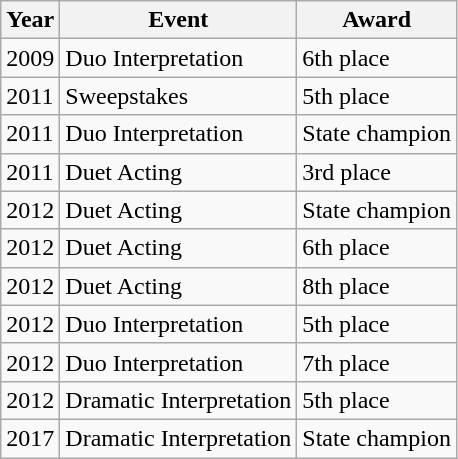<table class="wikitable">
<tr>
<th>Year</th>
<th>Event</th>
<th>Award</th>
</tr>
<tr>
<td>2009</td>
<td>Duo Interpretation</td>
<td>6th place</td>
</tr>
<tr>
<td>2011</td>
<td>Sweepstakes</td>
<td>5th place</td>
</tr>
<tr>
<td>2011</td>
<td>Duo Interpretation</td>
<td>State champion</td>
</tr>
<tr>
<td>2011</td>
<td>Duet Acting</td>
<td>3rd place</td>
</tr>
<tr>
<td>2012</td>
<td>Duet Acting</td>
<td>State champion</td>
</tr>
<tr>
<td>2012</td>
<td>Duet Acting</td>
<td>6th place</td>
</tr>
<tr>
<td>2012</td>
<td>Duet Acting</td>
<td>8th place</td>
</tr>
<tr>
<td>2012</td>
<td>Duo Interpretation</td>
<td>5th place</td>
</tr>
<tr>
<td>2012</td>
<td>Duo Interpretation</td>
<td>7th place</td>
</tr>
<tr>
<td>2012</td>
<td>Dramatic Interpretation</td>
<td>5th place</td>
</tr>
<tr>
<td>2017</td>
<td>Dramatic Interpretation</td>
<td>State champion</td>
</tr>
</table>
